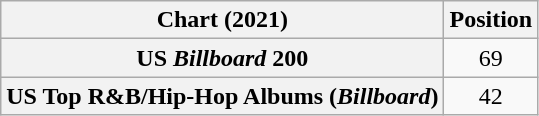<table class="wikitable sortable plainrowheaders" style="text-align:center">
<tr>
<th scope="col">Chart (2021)</th>
<th scope="col">Position</th>
</tr>
<tr>
<th scope="row">US <em>Billboard</em> 200</th>
<td>69</td>
</tr>
<tr>
<th scope="row">US Top R&B/Hip-Hop Albums (<em>Billboard</em>)</th>
<td>42</td>
</tr>
</table>
